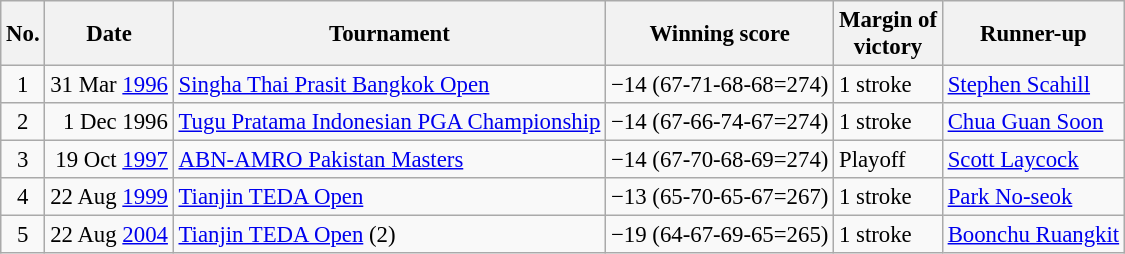<table class="wikitable" style="font-size:95%;">
<tr>
<th>No.</th>
<th>Date</th>
<th>Tournament</th>
<th>Winning score</th>
<th>Margin of<br>victory</th>
<th>Runner-up</th>
</tr>
<tr>
<td align=center>1</td>
<td align=right>31 Mar <a href='#'>1996</a></td>
<td><a href='#'>Singha Thai Prasit Bangkok Open</a></td>
<td>−14 (67-71-68-68=274)</td>
<td>1 stroke</td>
<td> <a href='#'>Stephen Scahill</a></td>
</tr>
<tr>
<td align=center>2</td>
<td align=right>1 Dec 1996</td>
<td><a href='#'>Tugu Pratama Indonesian PGA Championship</a></td>
<td>−14 (67-66-74-67=274)</td>
<td>1 stroke</td>
<td> <a href='#'>Chua Guan Soon</a></td>
</tr>
<tr>
<td align=center>3</td>
<td align=right>19 Oct <a href='#'>1997</a></td>
<td><a href='#'>ABN-AMRO Pakistan Masters</a></td>
<td>−14 (67-70-68-69=274)</td>
<td>Playoff</td>
<td> <a href='#'>Scott Laycock</a></td>
</tr>
<tr>
<td align=center>4</td>
<td align=right>22 Aug <a href='#'>1999</a></td>
<td><a href='#'>Tianjin TEDA Open</a></td>
<td>−13 (65-70-65-67=267)</td>
<td>1 stroke</td>
<td> <a href='#'>Park No-seok</a></td>
</tr>
<tr>
<td align=center>5</td>
<td align=right>22 Aug <a href='#'>2004</a></td>
<td><a href='#'>Tianjin TEDA Open</a> (2)</td>
<td>−19 (64-67-69-65=265)</td>
<td>1 stroke</td>
<td> <a href='#'>Boonchu Ruangkit</a></td>
</tr>
</table>
